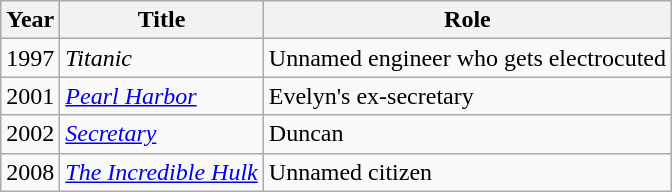<table class="wikitable">
<tr>
<th>Year</th>
<th>Title</th>
<th>Role</th>
</tr>
<tr>
<td>1997</td>
<td><em>Titanic</em></td>
<td>Unnamed engineer who gets electrocuted</td>
</tr>
<tr>
<td>2001</td>
<td><em><a href='#'>Pearl Harbor</a></em></td>
<td>Evelyn's ex-secretary</td>
</tr>
<tr>
<td>2002</td>
<td><em><a href='#'>Secretary</a></em></td>
<td>Duncan</td>
</tr>
<tr>
<td>2008</td>
<td><em><a href='#'>The Incredible Hulk</a></em></td>
<td>Unnamed citizen</td>
</tr>
</table>
